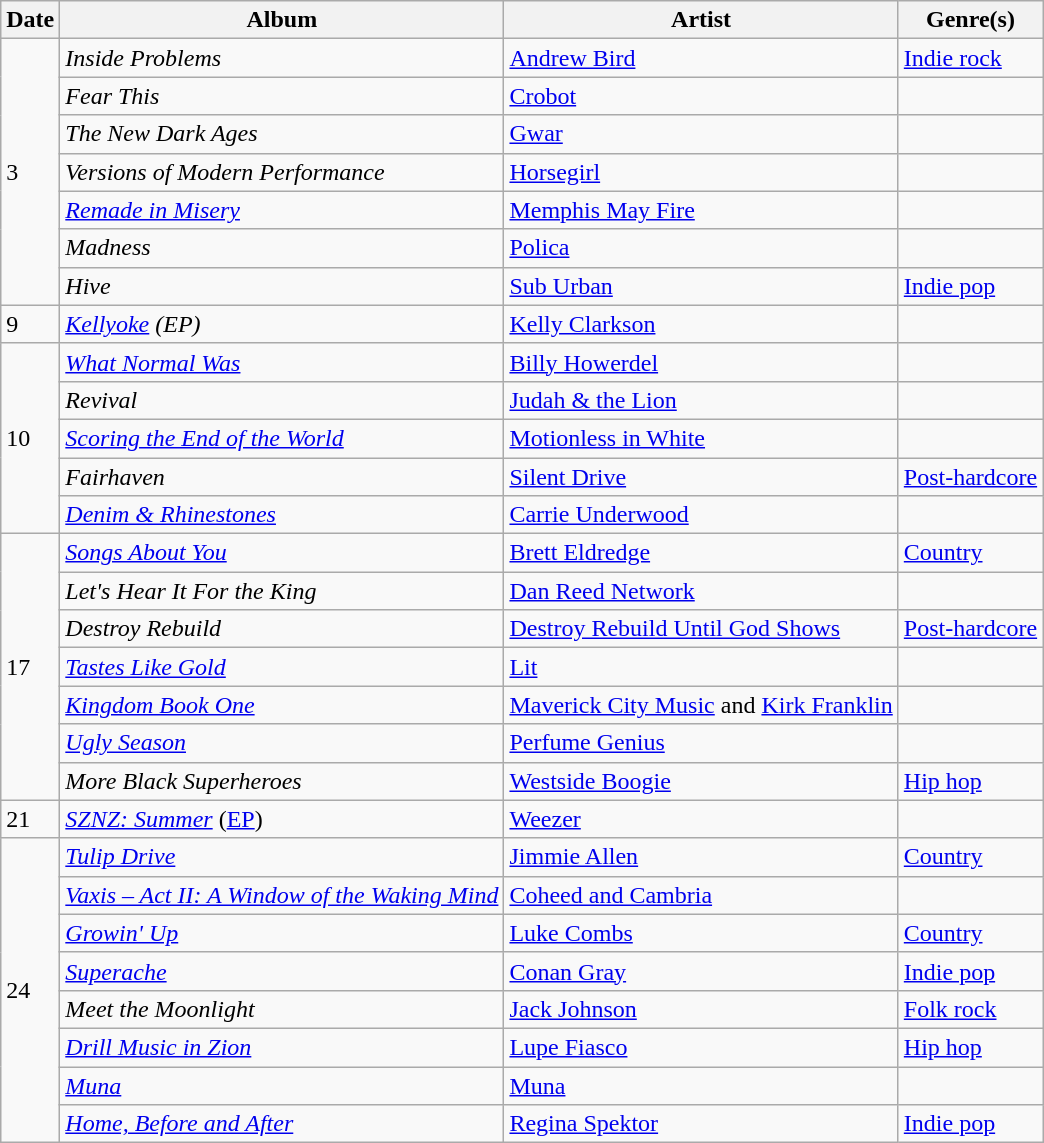<table class="wikitable">
<tr>
<th>Date</th>
<th>Album</th>
<th>Artist</th>
<th>Genre(s)</th>
</tr>
<tr>
<td rowspan="7">3</td>
<td><em>Inside Problems</em></td>
<td><a href='#'>Andrew Bird</a></td>
<td><a href='#'>Indie rock</a></td>
</tr>
<tr>
<td><em>Fear This</em></td>
<td><a href='#'>Crobot</a></td>
<td></td>
</tr>
<tr>
<td><em>The New Dark Ages</em></td>
<td><a href='#'>Gwar</a></td>
<td></td>
</tr>
<tr>
<td><em>Versions of Modern Performance</em></td>
<td><a href='#'>Horsegirl</a></td>
<td></td>
</tr>
<tr>
<td><em><a href='#'>Remade in Misery</a></em></td>
<td><a href='#'>Memphis May Fire</a></td>
<td></td>
</tr>
<tr>
<td><em>Madness</em></td>
<td><a href='#'>Polica</a></td>
<td></td>
</tr>
<tr>
<td><em>Hive</em></td>
<td><a href='#'>Sub Urban</a></td>
<td><a href='#'>Indie pop</a></td>
</tr>
<tr>
<td>9</td>
<td><em><a href='#'>Kellyoke</a> (EP)</em></td>
<td><a href='#'>Kelly Clarkson</a></td>
<td></td>
</tr>
<tr>
<td rowspan="5">10</td>
<td><em><a href='#'>What Normal Was</a></em></td>
<td><a href='#'>Billy Howerdel</a></td>
<td></td>
</tr>
<tr>
<td><em>Revival</em></td>
<td><a href='#'>Judah & the Lion</a></td>
<td></td>
</tr>
<tr>
<td><em><a href='#'>Scoring the End of the World</a></em></td>
<td><a href='#'>Motionless in White</a></td>
<td></td>
</tr>
<tr>
<td><em>Fairhaven</em></td>
<td><a href='#'>Silent Drive</a></td>
<td><a href='#'>Post-hardcore</a></td>
</tr>
<tr>
<td><em><a href='#'>Denim & Rhinestones</a></em></td>
<td><a href='#'>Carrie Underwood</a></td>
<td></td>
</tr>
<tr>
<td rowspan="7">17</td>
<td><em><a href='#'>Songs About You</a></em></td>
<td><a href='#'>Brett Eldredge</a></td>
<td><a href='#'>Country</a></td>
</tr>
<tr>
<td><em>Let's Hear It For the King</em></td>
<td><a href='#'>Dan Reed Network</a></td>
<td></td>
</tr>
<tr>
<td><em>Destroy Rebuild</em></td>
<td><a href='#'>Destroy Rebuild Until God Shows</a></td>
<td><a href='#'>Post-hardcore</a></td>
</tr>
<tr>
<td><em><a href='#'>Tastes Like Gold</a></em></td>
<td><a href='#'>Lit</a></td>
<td></td>
</tr>
<tr>
<td><em><a href='#'>Kingdom Book One</a></em></td>
<td><a href='#'>Maverick City Music</a> and <a href='#'>Kirk Franklin</a></td>
<td></td>
</tr>
<tr>
<td><em><a href='#'>Ugly Season</a></em></td>
<td><a href='#'>Perfume Genius</a></td>
<td></td>
</tr>
<tr>
<td><em>More Black Superheroes</em></td>
<td><a href='#'>Westside Boogie</a></td>
<td><a href='#'>Hip hop</a></td>
</tr>
<tr>
<td>21</td>
<td><em><a href='#'>SZNZ: Summer</a></em> (<a href='#'>EP</a>)</td>
<td><a href='#'>Weezer</a></td>
<td></td>
</tr>
<tr>
<td rowspan="8">24</td>
<td><em><a href='#'>Tulip Drive</a></em></td>
<td><a href='#'>Jimmie Allen</a></td>
<td><a href='#'>Country</a></td>
</tr>
<tr>
<td><em><a href='#'>Vaxis – Act II: A Window of the Waking Mind</a></em></td>
<td><a href='#'>Coheed and Cambria</a></td>
<td></td>
</tr>
<tr>
<td><em><a href='#'>Growin' Up</a></em></td>
<td><a href='#'>Luke Combs</a></td>
<td><a href='#'>Country</a></td>
</tr>
<tr>
<td><em><a href='#'>Superache</a></em></td>
<td><a href='#'>Conan Gray</a></td>
<td><a href='#'>Indie pop</a></td>
</tr>
<tr>
<td><em>Meet the Moonlight</em></td>
<td><a href='#'>Jack Johnson</a></td>
<td><a href='#'>Folk rock</a></td>
</tr>
<tr>
<td><em><a href='#'>Drill Music in Zion</a></em></td>
<td><a href='#'>Lupe Fiasco</a></td>
<td><a href='#'>Hip hop</a></td>
</tr>
<tr>
<td><em><a href='#'>Muna</a></em></td>
<td><a href='#'>Muna</a></td>
<td></td>
</tr>
<tr>
<td><em><a href='#'>Home, Before and After</a></em></td>
<td><a href='#'>Regina Spektor</a></td>
<td><a href='#'>Indie pop</a></td>
</tr>
</table>
